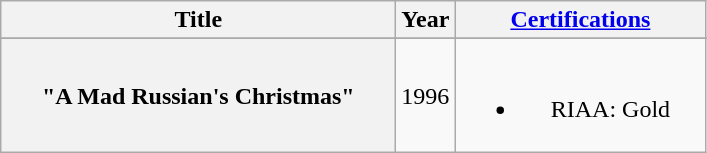<table class="wikitable plainrowheaders" style="text-align:center;" border="1">
<tr>
<th rowspan="1" scope="col" style="width:16em;">Title</th>
<th rowspan="1" scope="col">Year</th>
<th rowspan="1" scope="col" style="width:10em;"><a href='#'>Certifications</a></th>
</tr>
<tr>
</tr>
<tr>
<th scope="row">"A Mad Russian's Christmas"</th>
<td>1996</td>
<td><br><ul><li>RIAA: Gold</li></ul></td>
</tr>
</table>
